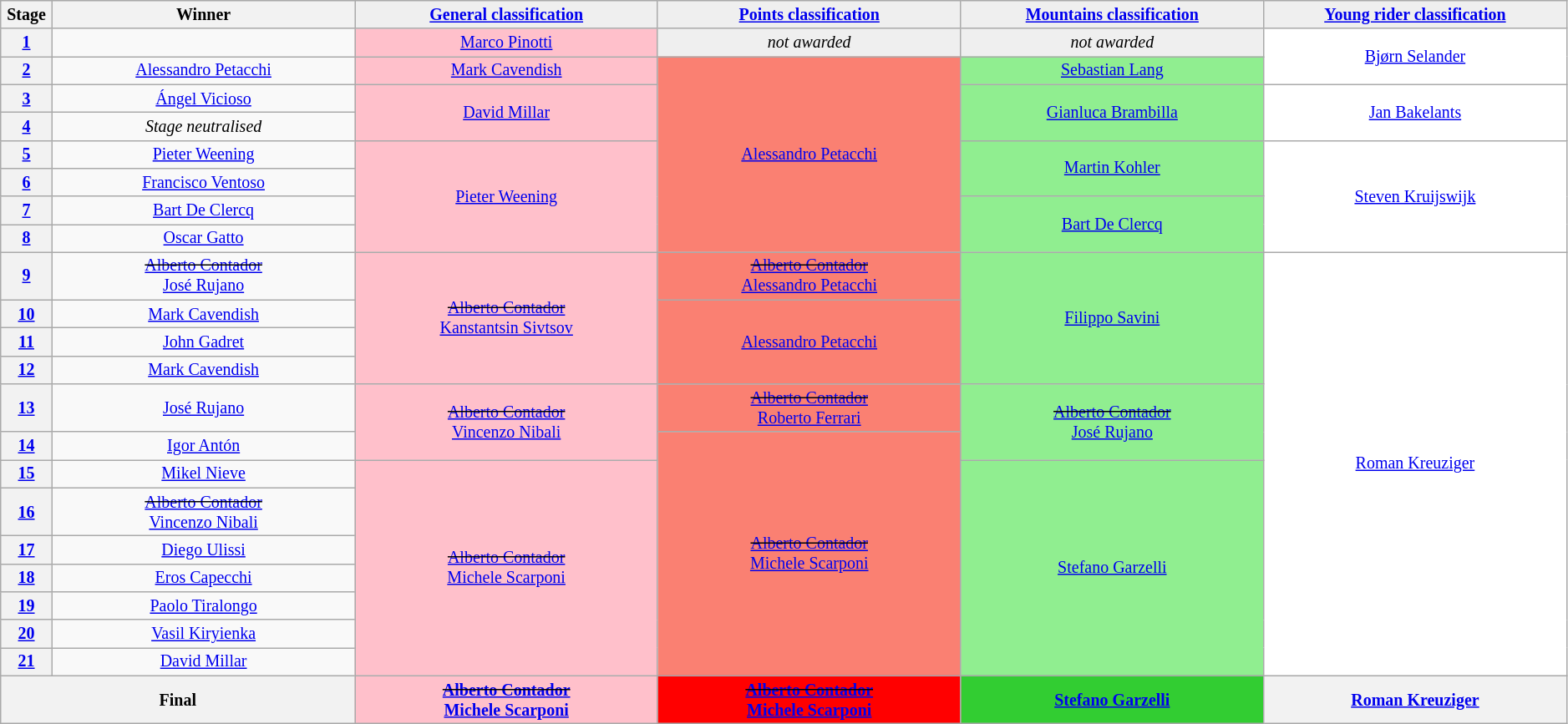<table class="wikitable" style="text-align: center; font-size:smaller;">
<tr style="background:#efefef;">
<th style="width:1%;">Stage</th>
<th style="width:15%;">Winner</th>
<th style="background:#efefef; width:15%;"><a href='#'>General classification</a><br></th>
<th style="background:#efefef; width:15%;"><a href='#'>Points classification</a><br></th>
<th style="background:#efefef; width:15%;"><a href='#'>Mountains classification</a><br></th>
<th style="background:#efefef; width:15%;"><a href='#'>Young rider classification</a><br></th>
</tr>
<tr>
<th><a href='#'>1</a></th>
<td></td>
<td style="background:pink;"><a href='#'>Marco Pinotti</a></td>
<td style="background:#EFEFEF;"><em>not awarded</em></td>
<td style="background:#EFEFEF;"><em>not awarded</em></td>
<td style="background:white;" rowspan=2><a href='#'>Bjørn Selander</a></td>
</tr>
<tr>
<th><a href='#'>2</a></th>
<td><a href='#'>Alessandro Petacchi</a></td>
<td style="background:pink;"><a href='#'>Mark Cavendish</a></td>
<td style="background:salmon;" rowspan=7><a href='#'>Alessandro Petacchi</a></td>
<td style="background:lightgreen;"><a href='#'>Sebastian Lang</a></td>
</tr>
<tr>
<th><a href='#'>3</a></th>
<td><a href='#'>Ángel Vicioso</a></td>
<td style="background:pink;" rowspan=2><a href='#'>David Millar</a></td>
<td style="background:lightgreen;" rowspan=2><a href='#'>Gianluca Brambilla</a></td>
<td style="background:white;" rowspan=2><a href='#'>Jan Bakelants</a></td>
</tr>
<tr>
<th><a href='#'>4</a></th>
<td><em>Stage neutralised</em></td>
</tr>
<tr>
<th><a href='#'>5</a></th>
<td><a href='#'>Pieter Weening</a></td>
<td style="background:pink;" rowspan=4><a href='#'>Pieter Weening</a></td>
<td style="background:lightgreen;" rowspan=2><a href='#'>Martin Kohler</a></td>
<td style="background:white;" rowspan=4><a href='#'>Steven Kruijswijk</a></td>
</tr>
<tr>
<th><a href='#'>6</a></th>
<td><a href='#'>Francisco Ventoso</a></td>
</tr>
<tr>
<th><a href='#'>7</a></th>
<td><a href='#'>Bart De Clercq</a></td>
<td style="background:lightgreen;" rowspan=2><a href='#'>Bart De Clercq</a></td>
</tr>
<tr>
<th><a href='#'>8</a></th>
<td><a href='#'>Oscar Gatto</a></td>
</tr>
<tr>
<th><a href='#'>9</a></th>
<td><s><a href='#'>Alberto Contador</a></s><br><a href='#'>José Rujano</a></td>
<td style="background:pink;" rowspan=4><s><a href='#'>Alberto Contador</a></s><br><a href='#'>Kanstantsin Sivtsov</a></td>
<td style="background:salmon;"><s><a href='#'>Alberto Contador</a></s><br><a href='#'>Alessandro Petacchi</a></td>
<td style="background:lightgreen;" rowspan=4><a href='#'>Filippo Savini</a></td>
<td style="background:white;" rowspan=13><a href='#'>Roman Kreuziger</a></td>
</tr>
<tr>
<th><a href='#'>10</a></th>
<td><a href='#'>Mark Cavendish</a></td>
<td style="background:salmon;" rowspan=3><a href='#'>Alessandro Petacchi</a></td>
</tr>
<tr>
<th><a href='#'>11</a></th>
<td><a href='#'>John Gadret</a></td>
</tr>
<tr>
<th><a href='#'>12</a></th>
<td><a href='#'>Mark Cavendish</a></td>
</tr>
<tr>
<th><a href='#'>13</a></th>
<td><a href='#'>José Rujano</a></td>
<td style="background:pink;" rowspan=2><s><a href='#'>Alberto Contador</a></s><br><a href='#'>Vincenzo Nibali</a></td>
<td style="background:salmon;"><s><a href='#'>Alberto Contador</a></s><br><a href='#'>Roberto Ferrari</a></td>
<td style="background:lightgreen;" rowspan=2><s><a href='#'>Alberto Contador</a></s><br><a href='#'>José Rujano</a></td>
</tr>
<tr>
<th><a href='#'>14</a></th>
<td><a href='#'>Igor Antón</a></td>
<td style="background:salmon;" rowspan=8><s><a href='#'>Alberto Contador</a></s><br><a href='#'>Michele Scarponi</a></td>
</tr>
<tr>
<th><a href='#'>15</a></th>
<td><a href='#'>Mikel Nieve</a></td>
<td style="background:pink;" rowspan=7><s><a href='#'>Alberto Contador</a></s><br><a href='#'>Michele Scarponi</a></td>
<td style="background:lightgreen;" rowspan=7><a href='#'>Stefano Garzelli</a></td>
</tr>
<tr>
<th><a href='#'>16</a></th>
<td><s><a href='#'>Alberto Contador</a></s><br><a href='#'>Vincenzo Nibali</a></td>
</tr>
<tr>
<th><a href='#'>17</a></th>
<td><a href='#'>Diego Ulissi</a></td>
</tr>
<tr>
<th><a href='#'>18</a></th>
<td><a href='#'>Eros Capecchi</a></td>
</tr>
<tr>
<th><a href='#'>19</a></th>
<td><a href='#'>Paolo Tiralongo</a></td>
</tr>
<tr>
<th><a href='#'>20</a></th>
<td><a href='#'>Vasil Kiryienka</a></td>
</tr>
<tr>
<th><a href='#'>21</a></th>
<td><a href='#'>David Millar</a></td>
</tr>
<tr>
<th colspan=2><strong>Final</strong></th>
<th style="background:pink;"><s><a href='#'>Alberto Contador</a></s><br><a href='#'>Michele Scarponi</a></th>
<th style="background:red;"><s><a href='#'>Alberto Contador</a></s><br><a href='#'>Michele Scarponi</a></th>
<th style="background:#32CD32;"><a href='#'>Stefano Garzelli</a></th>
<th style="background:offwhite;"><a href='#'>Roman Kreuziger</a></th>
</tr>
</table>
